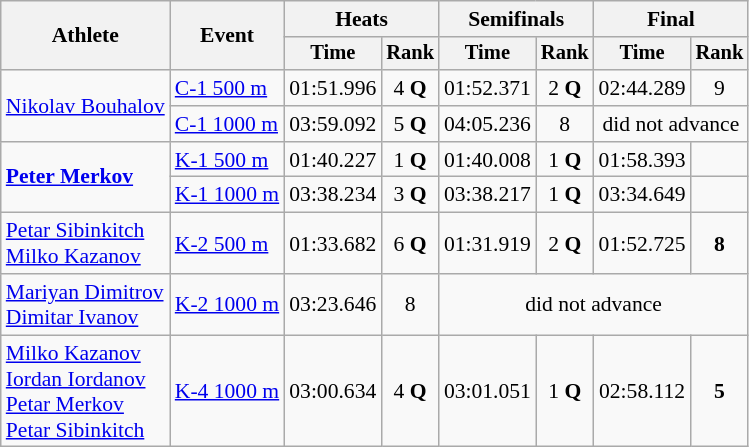<table class="wikitable" style="font-size:90%">
<tr>
<th rowspan=2>Athlete</th>
<th rowspan=2>Event</th>
<th colspan=2>Heats</th>
<th colspan=2>Semifinals</th>
<th colspan=2>Final</th>
</tr>
<tr style="font-size:95%">
<th>Time</th>
<th>Rank</th>
<th>Time</th>
<th>Rank</th>
<th>Time</th>
<th>Rank</th>
</tr>
<tr align=center>
<td align=left rowspan=2><a href='#'>Nikolav Bouhalov</a></td>
<td align=left><a href='#'>C-1 500 m</a></td>
<td>01:51.996</td>
<td>4 <strong>Q</strong></td>
<td>01:52.371</td>
<td>2 <strong>Q</strong></td>
<td>02:44.289</td>
<td>9</td>
</tr>
<tr align=center>
<td align=left><a href='#'>C-1 1000 m</a></td>
<td>03:59.092</td>
<td>5 <strong>Q</strong></td>
<td>04:05.236</td>
<td>8</td>
<td colspan=2>did not advance</td>
</tr>
<tr align=center>
<td align=left rowspan=2><strong><a href='#'>Peter Merkov</a></strong></td>
<td align=left><a href='#'>K-1 500 m</a></td>
<td>01:40.227</td>
<td>1 <strong>Q</strong></td>
<td>01:40.008</td>
<td>1 <strong>Q</strong></td>
<td>01:58.393</td>
<td></td>
</tr>
<tr align=center>
<td align=left><a href='#'>K-1 1000 m</a></td>
<td>03:38.234</td>
<td>3 <strong>Q</strong></td>
<td>03:38.217</td>
<td>1 <strong>Q</strong></td>
<td>03:34.649</td>
<td></td>
</tr>
<tr align=center>
<td align=left><a href='#'>Petar Sibinkitch</a><br> <a href='#'>Milko Kazanov</a></td>
<td align=left><a href='#'>K-2 500 m</a></td>
<td>01:33.682</td>
<td>6 <strong>Q</strong></td>
<td>01:31.919</td>
<td>2 <strong>Q</strong></td>
<td>01:52.725</td>
<td><strong>8</strong></td>
</tr>
<tr align=center>
<td align=left><a href='#'>Mariyan Dimitrov</a><br> <a href='#'>Dimitar Ivanov</a></td>
<td align=left><a href='#'>K-2 1000 m</a></td>
<td>03:23.646</td>
<td>8</td>
<td colspan=4>did not advance</td>
</tr>
<tr align=center>
<td align=left><a href='#'>Milko Kazanov</a><br> <a href='#'>Iordan Iordanov</a><br><a href='#'>Petar Merkov</a><br> <a href='#'>Petar Sibinkitch</a></td>
<td align=left><a href='#'>K-4 1000 m</a></td>
<td>03:00.634</td>
<td>4 <strong>Q</strong></td>
<td>03:01.051</td>
<td>1 <strong>Q</strong></td>
<td>02:58.112</td>
<td><strong>5</strong></td>
</tr>
</table>
